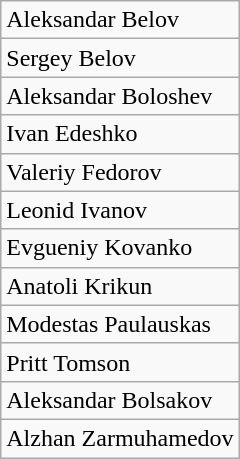<table class="wikitable">
<tr>
<td>Aleksandar Belov</td>
</tr>
<tr>
<td>Sergey Belov</td>
</tr>
<tr>
<td>Aleksandar Boloshev</td>
</tr>
<tr>
<td>Ivan Edeshko</td>
</tr>
<tr>
<td>Valeriy Fedorov</td>
</tr>
<tr>
<td>Leonid Ivanov</td>
</tr>
<tr>
<td>Evgueniy Kovanko</td>
</tr>
<tr>
<td>Anatoli Krikun</td>
</tr>
<tr>
<td>Modestas Paulauskas</td>
</tr>
<tr>
<td>Pritt Tomson</td>
</tr>
<tr>
<td>Aleksandar Bolsakov</td>
</tr>
<tr>
<td>Alzhan Zarmuhamedov</td>
</tr>
</table>
